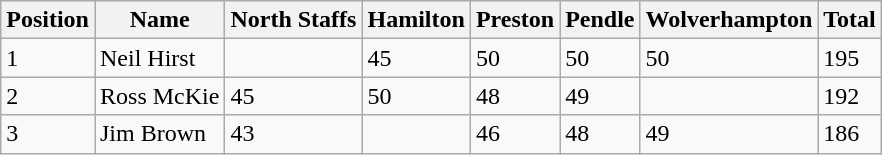<table class="wikitable">
<tr>
<th><strong>Position</strong></th>
<th><strong>Name</strong></th>
<th><strong>North Staffs</strong></th>
<th><strong>Hamilton</strong></th>
<th><strong>Preston</strong></th>
<th><strong>Pendle</strong></th>
<th><strong>Wolverhampton</strong></th>
<th><strong>Total</strong></th>
</tr>
<tr>
<td>1</td>
<td>Neil Hirst</td>
<td></td>
<td>45</td>
<td>50</td>
<td>50</td>
<td>50</td>
<td>195</td>
</tr>
<tr>
<td>2</td>
<td>Ross McKie</td>
<td>45</td>
<td>50</td>
<td>48</td>
<td>49</td>
<td></td>
<td>192</td>
</tr>
<tr>
<td>3</td>
<td>Jim Brown</td>
<td>43</td>
<td></td>
<td>46</td>
<td>48</td>
<td>49</td>
<td>186</td>
</tr>
</table>
